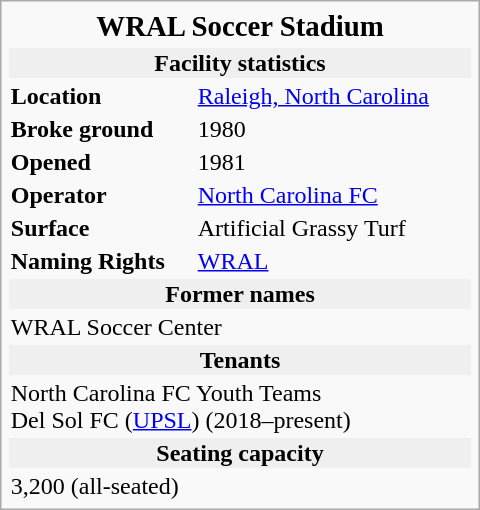<table class="infobox" style="width: 20em;">
<tr>
<td colspan="2" style="text-align: center; font-size: larger;"><strong>WRAL Soccer Stadium</strong><br></td>
</tr>
<tr>
<th style="background: #efefef;" colspan="2">Facility statistics</th>
</tr>
<tr>
<td><strong>Location</strong></td>
<td><a href='#'>Raleigh, North Carolina</a></td>
</tr>
<tr>
<td><strong>Broke ground</strong></td>
<td>1980</td>
</tr>
<tr>
<td><strong>Opened</strong></td>
<td>1981<br>
</td>
</tr>
<tr>
<td><strong>Operator</strong></td>
<td><a href='#'>North Carolina FC</a></td>
</tr>
<tr>
<td><strong>Surface</strong></td>
<td>Artificial Grassy Turf<br></td>
</tr>
<tr>
<td><strong>Naming Rights</strong></td>
<td><a href='#'>WRAL</a></td>
</tr>
<tr>
<th style="background: #efefef;" colspan="2">Former names</th>
</tr>
<tr>
<td colspan="2">WRAL Soccer Center</td>
</tr>
<tr>
<th style="background: #efefef;" colspan="2">Tenants</th>
</tr>
<tr>
<td colspan="2">North Carolina FC Youth Teams <br> Del Sol FC (<a href='#'>UPSL</a>) (2018–present)</td>
</tr>
<tr>
<th style="background: #efefef;" colspan="2">Seating capacity</th>
</tr>
<tr>
<td colspan="2">3,200 (all-seated)</td>
</tr>
</table>
